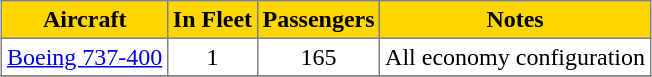<table class="toccolours" border="1" cellpadding="3" style="margin: 1em auto; border-collapse:collapse;">
<tr bgcolor=gold>
<th>Aircraft</th>
<th>In Fleet</th>
<th>Passengers</th>
<th>Notes</th>
</tr>
<tr>
<td><a href='#'>Boeing 737-400</a></td>
<td align="center">1</td>
<td align="center">165</td>
<td>All economy configuration</td>
</tr>
<tr>
</tr>
</table>
